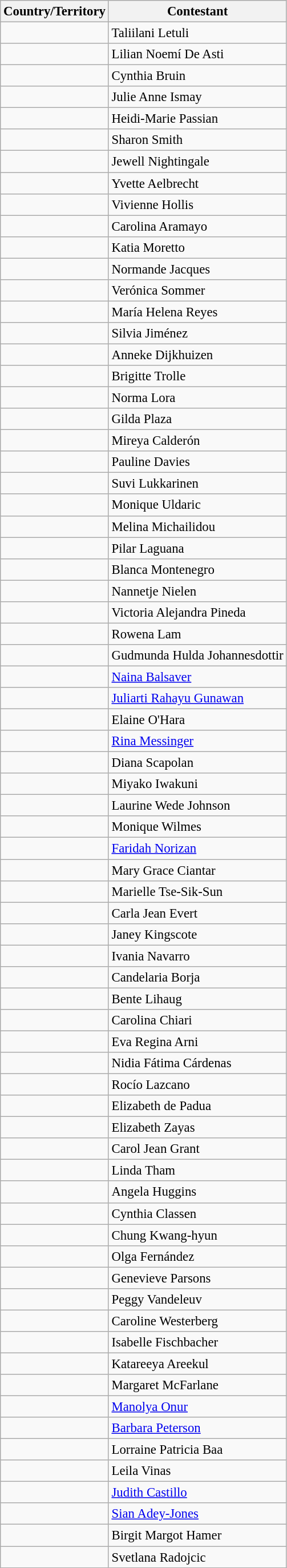<table class="wikitable sortable" style="font-size: 95%">
<tr>
<th>Country/Territory</th>
<th>Contestant</th>
</tr>
<tr>
<td></td>
<td>Taliilani Letuli</td>
</tr>
<tr>
<td></td>
<td>Lilian Noemí De Asti</td>
</tr>
<tr>
<td></td>
<td>Cynthia Bruin</td>
</tr>
<tr>
<td></td>
<td>Julie Anne Ismay</td>
</tr>
<tr>
<td></td>
<td>Heidi-Marie Passian</td>
</tr>
<tr>
<td></td>
<td>Sharon Smith</td>
</tr>
<tr>
<td></td>
<td>Jewell Nightingale</td>
</tr>
<tr>
<td></td>
<td>Yvette Aelbrecht</td>
</tr>
<tr>
<td></td>
<td>Vivienne Hollis</td>
</tr>
<tr>
<td></td>
<td>Carolina Aramayo</td>
</tr>
<tr>
<td></td>
<td>Katia Moretto</td>
</tr>
<tr>
<td></td>
<td>Normande Jacques</td>
</tr>
<tr>
<td></td>
<td>Verónica Sommer</td>
</tr>
<tr>
<td></td>
<td>María Helena Reyes</td>
</tr>
<tr>
<td></td>
<td>Silvia Jiménez</td>
</tr>
<tr>
<td></td>
<td>Anneke Dijkhuizen</td>
</tr>
<tr>
<td></td>
<td>Brigitte Trolle</td>
</tr>
<tr>
<td></td>
<td>Norma Lora</td>
</tr>
<tr>
<td></td>
<td>Gilda Plaza</td>
</tr>
<tr>
<td></td>
<td>Mireya Calderón</td>
</tr>
<tr>
<td></td>
<td>Pauline Davies</td>
</tr>
<tr>
<td></td>
<td>Suvi Lukkarinen</td>
</tr>
<tr>
<td></td>
<td>Monique Uldaric</td>
</tr>
<tr>
<td></td>
<td>Melina Michailidou</td>
</tr>
<tr>
<td></td>
<td>Pilar Laguana</td>
</tr>
<tr>
<td></td>
<td>Blanca Montenegro</td>
</tr>
<tr>
<td></td>
<td>Nannetje Nielen</td>
</tr>
<tr>
<td></td>
<td>Victoria Alejandra Pineda</td>
</tr>
<tr>
<td></td>
<td>Rowena Lam</td>
</tr>
<tr>
<td></td>
<td>Gudmunda Hulda Johannesdottir</td>
</tr>
<tr>
<td></td>
<td><a href='#'>Naina Balsaver</a></td>
</tr>
<tr>
<td></td>
<td><a href='#'>Juliarti Rahayu Gunawan</a></td>
</tr>
<tr>
<td></td>
<td>Elaine O'Hara</td>
</tr>
<tr>
<td></td>
<td><a href='#'>Rina Messinger</a></td>
</tr>
<tr>
<td></td>
<td>Diana Scapolan</td>
</tr>
<tr>
<td></td>
<td>Miyako Iwakuni</td>
</tr>
<tr>
<td></td>
<td>Laurine Wede Johnson</td>
</tr>
<tr>
<td></td>
<td>Monique Wilmes</td>
</tr>
<tr>
<td></td>
<td><a href='#'>Faridah Norizan</a></td>
</tr>
<tr>
<td></td>
<td>Mary Grace Ciantar</td>
</tr>
<tr>
<td></td>
<td>Marielle Tse-Sik-Sun</td>
</tr>
<tr>
<td></td>
<td>Carla Jean Evert</td>
</tr>
<tr>
<td></td>
<td>Janey Kingscote</td>
</tr>
<tr>
<td></td>
<td>Ivania Navarro</td>
</tr>
<tr>
<td></td>
<td>Candelaria Borja</td>
</tr>
<tr>
<td></td>
<td>Bente Lihaug</td>
</tr>
<tr>
<td></td>
<td>Carolina Chiari</td>
</tr>
<tr>
<td></td>
<td>Eva Regina Arni</td>
</tr>
<tr>
<td></td>
<td>Nidia Fátima Cárdenas</td>
</tr>
<tr>
<td></td>
<td>Rocío Lazcano</td>
</tr>
<tr>
<td></td>
<td>Elizabeth de Padua</td>
</tr>
<tr>
<td></td>
<td>Elizabeth Zayas</td>
</tr>
<tr>
<td></td>
<td>Carol Jean Grant</td>
</tr>
<tr>
<td></td>
<td>Linda Tham</td>
</tr>
<tr>
<td></td>
<td>Angela Huggins</td>
</tr>
<tr>
<td></td>
<td>Cynthia Classen</td>
</tr>
<tr>
<td></td>
<td>Chung Kwang-hyun</td>
</tr>
<tr>
<td></td>
<td>Olga Fernández</td>
</tr>
<tr>
<td></td>
<td>Genevieve Parsons</td>
</tr>
<tr>
<td></td>
<td>Peggy Vandeleuv</td>
</tr>
<tr>
<td></td>
<td>Caroline Westerberg</td>
</tr>
<tr>
<td></td>
<td>Isabelle Fischbacher</td>
</tr>
<tr>
<td></td>
<td>Katareeya Areekul</td>
</tr>
<tr>
<td></td>
<td>Margaret McFarlane</td>
</tr>
<tr>
<td></td>
<td><a href='#'>Manolya Onur</a></td>
</tr>
<tr>
<td></td>
<td><a href='#'>Barbara Peterson</a></td>
</tr>
<tr>
<td></td>
<td>Lorraine Patricia Baa</td>
</tr>
<tr>
<td></td>
<td>Leila Vinas</td>
</tr>
<tr>
<td></td>
<td><a href='#'>Judith Castillo</a></td>
</tr>
<tr>
<td></td>
<td><a href='#'>Sian Adey-Jones</a></td>
</tr>
<tr>
<td></td>
<td>Birgit Margot Hamer</td>
</tr>
<tr>
<td></td>
<td>Svetlana Radojcic</td>
</tr>
</table>
